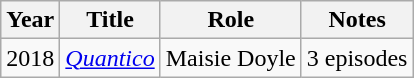<table class="wikitable">
<tr>
<th>Year</th>
<th>Title</th>
<th>Role</th>
<th>Notes</th>
</tr>
<tr>
<td>2018</td>
<td><em><a href='#'>Quantico</a></em></td>
<td>Maisie Doyle</td>
<td>3 episodes</td>
</tr>
</table>
